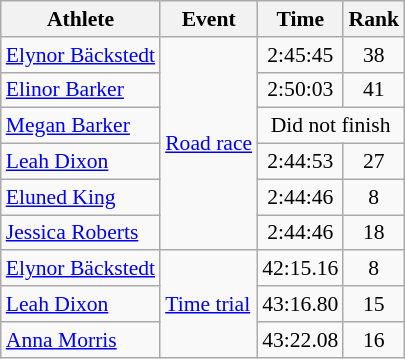<table class=wikitable style="font-size:90%; text-align:center">
<tr>
<th>Athlete</th>
<th>Event</th>
<th>Time</th>
<th>Rank</th>
</tr>
<tr>
<td align=left><a href='#'>Elynor Bäckstedt</a></td>
<td align=left rowspan=6><a href='#'>Road race</a></td>
<td>2:45:45</td>
<td>38</td>
</tr>
<tr>
<td align=left><a href='#'>Elinor Barker</a></td>
<td>2:50:03</td>
<td>41</td>
</tr>
<tr>
<td align=left><a href='#'>Megan Barker</a></td>
<td colspan=2>Did not finish</td>
</tr>
<tr>
<td align=left><a href='#'>Leah Dixon</a></td>
<td>2:44:53</td>
<td>27</td>
</tr>
<tr>
<td align=left><a href='#'>Eluned King</a></td>
<td>2:44:46</td>
<td>8</td>
</tr>
<tr>
<td align=left><a href='#'>Jessica Roberts</a></td>
<td>2:44:46</td>
<td>18</td>
</tr>
<tr>
<td align=left><a href='#'>Elynor Bäckstedt</a></td>
<td align=left rowspan=3><a href='#'>Time trial</a></td>
<td>42:15.16</td>
<td>8</td>
</tr>
<tr>
<td align=left><a href='#'>Leah Dixon</a></td>
<td>43:16.80</td>
<td>15</td>
</tr>
<tr>
<td align=left><a href='#'>Anna Morris</a></td>
<td>43:22.08</td>
<td>16</td>
</tr>
</table>
